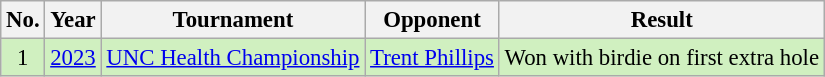<table class="wikitable" style="font-size:95%;">
<tr>
<th>No.</th>
<th>Year</th>
<th>Tournament</th>
<th>Opponent</th>
<th>Result</th>
</tr>
<tr style="background:#D0F0C0;">
<td align=center>1</td>
<td><a href='#'>2023</a></td>
<td><a href='#'>UNC Health Championship</a></td>
<td> <a href='#'>Trent Phillips</a></td>
<td>Won with birdie on first extra hole</td>
</tr>
</table>
